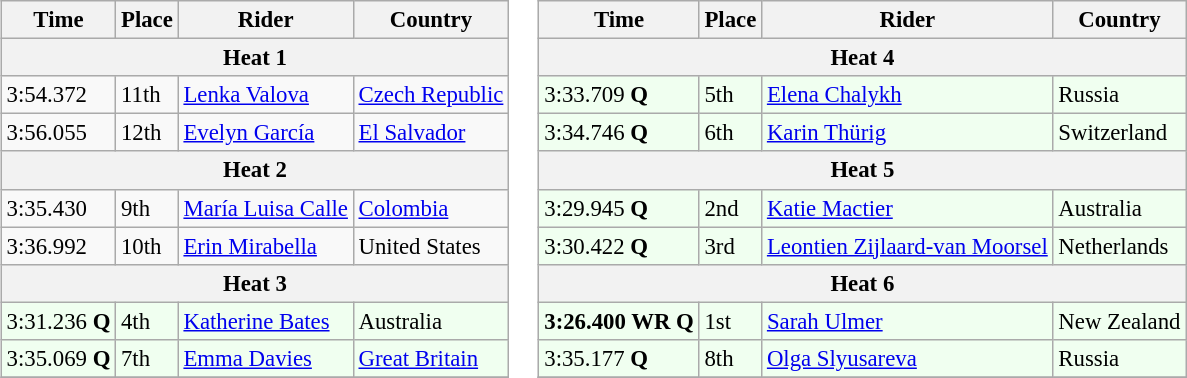<table>
<tr valign=top>
<td><br><table class="wikitable" style="font-size:95%;">
<tr>
<th>Time</th>
<th>Place</th>
<th>Rider</th>
<th>Country</th>
</tr>
<tr>
<th colspan=4>Heat 1</th>
</tr>
<tr>
<td>3:54.372</td>
<td>11th</td>
<td><a href='#'>Lenka Valova</a></td>
<td><a href='#'>Czech Republic</a></td>
</tr>
<tr>
<td>3:56.055</td>
<td>12th</td>
<td><a href='#'>Evelyn García</a></td>
<td><a href='#'>El Salvador</a></td>
</tr>
<tr>
<th colspan=4>Heat 2</th>
</tr>
<tr>
<td>3:35.430</td>
<td>9th</td>
<td><a href='#'>María Luisa Calle</a></td>
<td><a href='#'>Colombia</a></td>
</tr>
<tr>
<td>3:36.992</td>
<td>10th</td>
<td><a href='#'>Erin Mirabella</a></td>
<td>United States</td>
</tr>
<tr>
<th colspan=4>Heat 3</th>
</tr>
<tr bgcolor="honeydew">
<td>3:31.236 <strong>Q</strong></td>
<td>4th</td>
<td><a href='#'>Katherine Bates</a></td>
<td>Australia</td>
</tr>
<tr bgcolor="honeydew">
<td>3:35.069 <strong>Q</strong></td>
<td>7th</td>
<td><a href='#'>Emma Davies</a></td>
<td><a href='#'>Great Britain</a></td>
</tr>
<tr>
</tr>
</table>
</td>
<td><br><table class="wikitable" style="font-size:95%;">
<tr>
<th>Time</th>
<th>Place</th>
<th>Rider</th>
<th>Country</th>
</tr>
<tr>
<th colspan=4>Heat 4</th>
</tr>
<tr bgcolor="honeydew">
<td>3:33.709 <strong>Q</strong></td>
<td>5th</td>
<td><a href='#'>Elena Chalykh</a></td>
<td>Russia</td>
</tr>
<tr bgcolor="honeydew">
<td>3:34.746 <strong>Q</strong></td>
<td>6th</td>
<td><a href='#'>Karin Thürig</a></td>
<td>Switzerland</td>
</tr>
<tr>
<th colspan=4>Heat 5</th>
</tr>
<tr bgcolor="honeydew">
<td>3:29.945 <strong>Q</strong></td>
<td>2nd</td>
<td><a href='#'>Katie Mactier</a></td>
<td>Australia</td>
</tr>
<tr bgcolor="honeydew">
<td>3:30.422 <strong>Q</strong></td>
<td>3rd</td>
<td><a href='#'>Leontien Zijlaard-van Moorsel</a></td>
<td>Netherlands</td>
</tr>
<tr>
<th colspan=4>Heat 6</th>
</tr>
<tr bgcolor="honeydew">
<td><strong>3:26.400 WR Q</strong></td>
<td>1st</td>
<td><a href='#'>Sarah Ulmer</a></td>
<td>New Zealand</td>
</tr>
<tr bgcolor="honeydew">
<td>3:35.177 <strong>Q</strong></td>
<td>8th</td>
<td><a href='#'>Olga Slyusareva</a></td>
<td>Russia</td>
</tr>
<tr>
</tr>
</table>
</td>
</tr>
</table>
